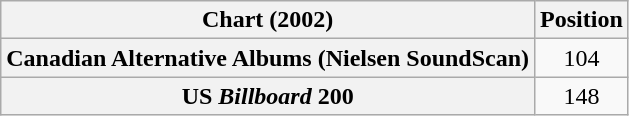<table class="wikitable plainrowheaders" style="text-align:center">
<tr>
<th scope="col">Chart (2002)</th>
<th scope="col">Position</th>
</tr>
<tr>
<th scope="row">Canadian Alternative Albums (Nielsen SoundScan)</th>
<td>104</td>
</tr>
<tr>
<th scope="row">US <em>Billboard</em> 200</th>
<td>148</td>
</tr>
</table>
